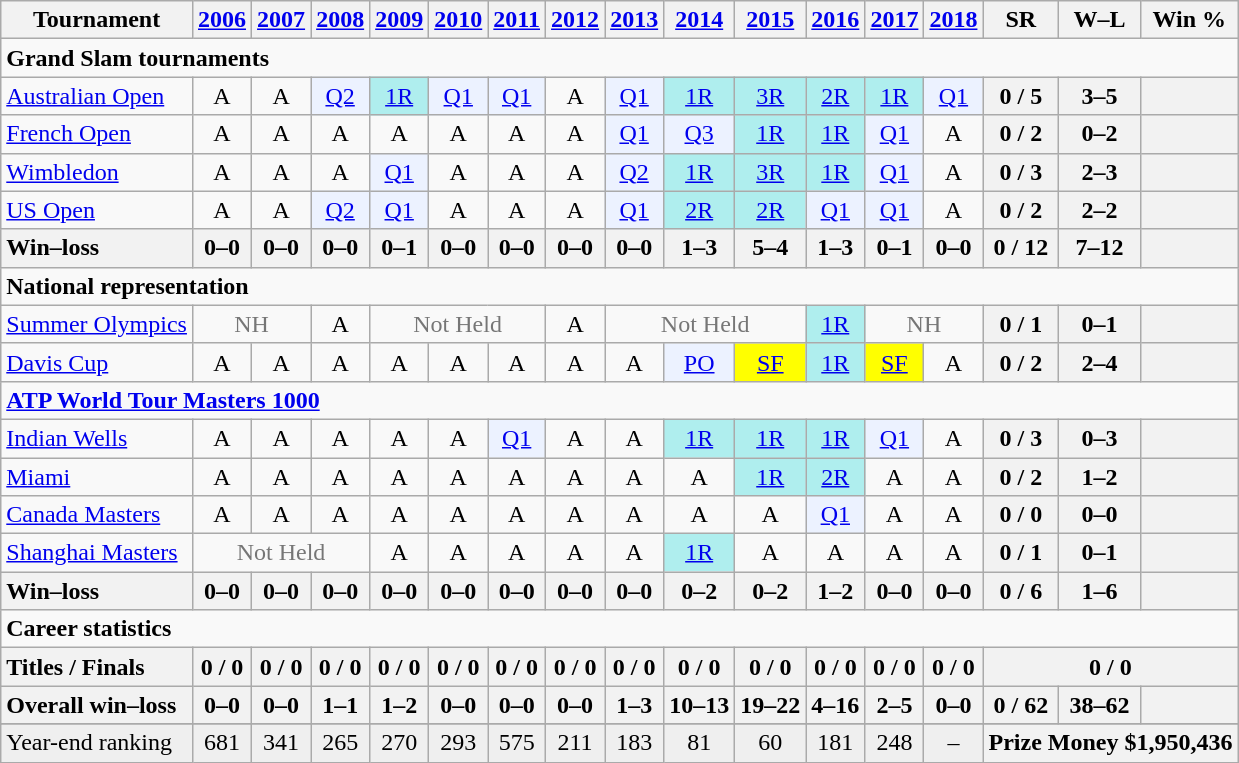<table class="wikitable" style="text-align:center;">
<tr>
<th>Tournament</th>
<th><a href='#'>2006</a></th>
<th><a href='#'>2007</a></th>
<th><a href='#'>2008</a></th>
<th><a href='#'>2009</a></th>
<th><a href='#'>2010</a></th>
<th><a href='#'>2011</a></th>
<th><a href='#'>2012</a></th>
<th><a href='#'>2013</a></th>
<th><a href='#'>2014</a></th>
<th><a href='#'>2015</a></th>
<th><a href='#'>2016</a></th>
<th><a href='#'>2017</a></th>
<th><a href='#'>2018</a></th>
<th>SR</th>
<th>W–L</th>
<th>Win %</th>
</tr>
<tr>
<td colspan="17" style="text-align:left;"><strong>Grand Slam tournaments</strong></td>
</tr>
<tr>
<td align=left><a href='#'>Australian Open</a></td>
<td>A</td>
<td>A</td>
<td bgcolor=ecf2ff><a href='#'>Q2</a></td>
<td bgcolor=afeeee><a href='#'>1R</a></td>
<td bgcolor=ecf2ff><a href='#'>Q1</a></td>
<td bgcolor=ecf2ff><a href='#'>Q1</a></td>
<td>A</td>
<td bgcolor=ecf2ff><a href='#'>Q1</a></td>
<td bgcolor=afeeee><a href='#'>1R</a></td>
<td bgcolor=afeeee><a href='#'>3R</a></td>
<td bgcolor=afeeee><a href='#'>2R</a></td>
<td bgcolor=afeeee><a href='#'>1R</a></td>
<td bgcolor=ecf2ff><a href='#'>Q1</a></td>
<th>0 / 5</th>
<th>3–5</th>
<th></th>
</tr>
<tr>
<td align=left><a href='#'>French Open</a></td>
<td>A</td>
<td>A</td>
<td>A</td>
<td>A</td>
<td>A</td>
<td>A</td>
<td>A</td>
<td bgcolor=ecf2ff><a href='#'>Q1</a></td>
<td bgcolor=ecf2ff><a href='#'>Q3</a></td>
<td bgcolor=afeeee><a href='#'>1R</a></td>
<td bgcolor=afeeee><a href='#'>1R</a></td>
<td bgcolor=ecf2ff><a href='#'>Q1</a></td>
<td>A</td>
<th>0 / 2</th>
<th>0–2</th>
<th></th>
</tr>
<tr>
<td align=left><a href='#'>Wimbledon</a></td>
<td>A</td>
<td>A</td>
<td>A</td>
<td bgcolor=ecf2ff><a href='#'>Q1</a></td>
<td>A</td>
<td>A</td>
<td>A</td>
<td bgcolor=ecf2ff><a href='#'>Q2</a></td>
<td bgcolor=afeeee><a href='#'>1R</a></td>
<td bgcolor=afeeee><a href='#'>3R</a></td>
<td bgcolor=afeeee><a href='#'>1R</a></td>
<td bgcolor=ecf2ff><a href='#'>Q1</a></td>
<td>A</td>
<th>0 / 3</th>
<th>2–3</th>
<th></th>
</tr>
<tr>
<td align=left><a href='#'>US Open</a></td>
<td>A</td>
<td>A</td>
<td bgcolor=ecf2ff><a href='#'>Q2</a></td>
<td bgcolor=ecf2ff><a href='#'>Q1</a></td>
<td>A</td>
<td>A</td>
<td>A</td>
<td bgcolor=ecf2ff><a href='#'>Q1</a></td>
<td bgcolor=afeeee><a href='#'>2R</a></td>
<td bgcolor=afeeee><a href='#'>2R</a></td>
<td bgcolor=ecf2ff><a href='#'>Q1</a></td>
<td bgcolor=ecf2ff><a href='#'>Q1</a></td>
<td>A</td>
<th>0 / 2</th>
<th>2–2</th>
<th></th>
</tr>
<tr>
<th style=text-align:left>Win–loss</th>
<th>0–0</th>
<th>0–0</th>
<th>0–0</th>
<th>0–1</th>
<th>0–0</th>
<th>0–0</th>
<th>0–0</th>
<th>0–0</th>
<th>1–3</th>
<th>5–4</th>
<th>1–3</th>
<th>0–1</th>
<th>0–0</th>
<th>0 / 12</th>
<th>7–12</th>
<th></th>
</tr>
<tr>
<td colspan="17" style="text-align:left;"><strong>National representation</strong></td>
</tr>
<tr>
<td align=left><a href='#'>Summer Olympics</a></td>
<td colspan=2 style=color:#767676>NH</td>
<td>A</td>
<td colspan=3 style=color:#767676>Not Held</td>
<td>A</td>
<td colspan=3 style=color:#767676>Not Held</td>
<td bgcolor=afeeee><a href='#'>1R</a></td>
<td colspan=2 style=color:#767676>NH</td>
<th>0 / 1</th>
<th>0–1</th>
<th></th>
</tr>
<tr>
<td align="left"><a href='#'>Davis Cup</a></td>
<td>A</td>
<td>A</td>
<td>A</td>
<td>A</td>
<td>A</td>
<td>A</td>
<td>A</td>
<td>A</td>
<td bgcolor=ecf2ff><a href='#'>PO</a></td>
<td style="background:yellow;"><a href='#'>SF</a></td>
<td bgcolor=afeeee><a href='#'>1R</a></td>
<td style="background:yellow;"><a href='#'>SF</a></td>
<td>A</td>
<th>0 / 2</th>
<th>2–4</th>
<th></th>
</tr>
<tr>
<td colspan=20 style=text-align:left><strong><a href='#'>ATP World Tour Masters 1000</a></strong></td>
</tr>
<tr>
<td align=left><a href='#'>Indian Wells</a></td>
<td>A</td>
<td>A</td>
<td>A</td>
<td>A</td>
<td>A</td>
<td bgcolor=ecf2ff><a href='#'>Q1</a></td>
<td>A</td>
<td>A</td>
<td bgcolor=afeeee><a href='#'>1R</a></td>
<td bgcolor=afeeee><a href='#'>1R</a></td>
<td bgcolor=afeeee><a href='#'>1R</a></td>
<td bgcolor=ecf2ff><a href='#'>Q1</a></td>
<td>A</td>
<th>0 / 3</th>
<th>0–3</th>
<th></th>
</tr>
<tr>
<td align=left><a href='#'>Miami</a></td>
<td>A</td>
<td>A</td>
<td>A</td>
<td>A</td>
<td>A</td>
<td>A</td>
<td>A</td>
<td>A</td>
<td>A</td>
<td bgcolor=afeeee><a href='#'>1R</a></td>
<td bgcolor=afeeee><a href='#'>2R</a></td>
<td>A</td>
<td>A</td>
<th>0 / 2</th>
<th>1–2</th>
<th></th>
</tr>
<tr>
<td align=left><a href='#'>Canada Masters</a></td>
<td>A</td>
<td>A</td>
<td>A</td>
<td>A</td>
<td>A</td>
<td>A</td>
<td>A</td>
<td>A</td>
<td>A</td>
<td>A</td>
<td bgcolor=ecf2ff><a href='#'>Q1</a></td>
<td>A</td>
<td>A</td>
<th>0 / 0</th>
<th>0–0</th>
<th></th>
</tr>
<tr>
<td align=left><a href='#'>Shanghai Masters</a></td>
<td colspan=3 style=color:#767676>Not Held</td>
<td>A</td>
<td>A</td>
<td>A</td>
<td>A</td>
<td>A</td>
<td bgcolor=afeeee><a href='#'>1R</a></td>
<td>A</td>
<td>A</td>
<td>A</td>
<td>A</td>
<th>0 / 1</th>
<th>0–1</th>
<th></th>
</tr>
<tr>
<th style=text-align:left>Win–loss</th>
<th>0–0</th>
<th>0–0</th>
<th>0–0</th>
<th>0–0</th>
<th>0–0</th>
<th>0–0</th>
<th>0–0</th>
<th>0–0</th>
<th>0–2</th>
<th>0–2</th>
<th>1–2</th>
<th>0–0</th>
<th>0–0</th>
<th>0 / 6</th>
<th>1–6</th>
<th></th>
</tr>
<tr>
<td colspan="17" style="text-align:left;"><strong>Career statistics</strong></td>
</tr>
<tr>
<th style="text-align:left;">Titles / Finals</th>
<th>0 / 0</th>
<th>0 / 0</th>
<th>0 / 0</th>
<th>0 / 0</th>
<th>0 / 0</th>
<th>0 / 0</th>
<th>0 / 0</th>
<th>0 / 0</th>
<th>0 / 0</th>
<th>0 / 0</th>
<th>0 / 0</th>
<th>0 / 0</th>
<th>0 / 0</th>
<th colspan=3>0 / 0</th>
</tr>
<tr>
<th style=text-align:left>Overall win–loss</th>
<th>0–0</th>
<th>0–0</th>
<th>1–1</th>
<th>1–2</th>
<th>0–0</th>
<th>0–0</th>
<th>0–0</th>
<th>1–3</th>
<th>10–13</th>
<th>19–22</th>
<th>4–16</th>
<th>2–5</th>
<th>0–0</th>
<th>0 / 62</th>
<th>38–62</th>
<th></th>
</tr>
<tr>
</tr>
<tr style="background:#efefef;">
<td align=left>Year-end ranking</td>
<td>681</td>
<td>341</td>
<td>265</td>
<td>270</td>
<td>293</td>
<td>575</td>
<td>211</td>
<td>183</td>
<td>81</td>
<td>60</td>
<td>181</td>
<td>248</td>
<td>–</td>
<th colspan=3>Prize Money $1,950,436</th>
</tr>
</table>
